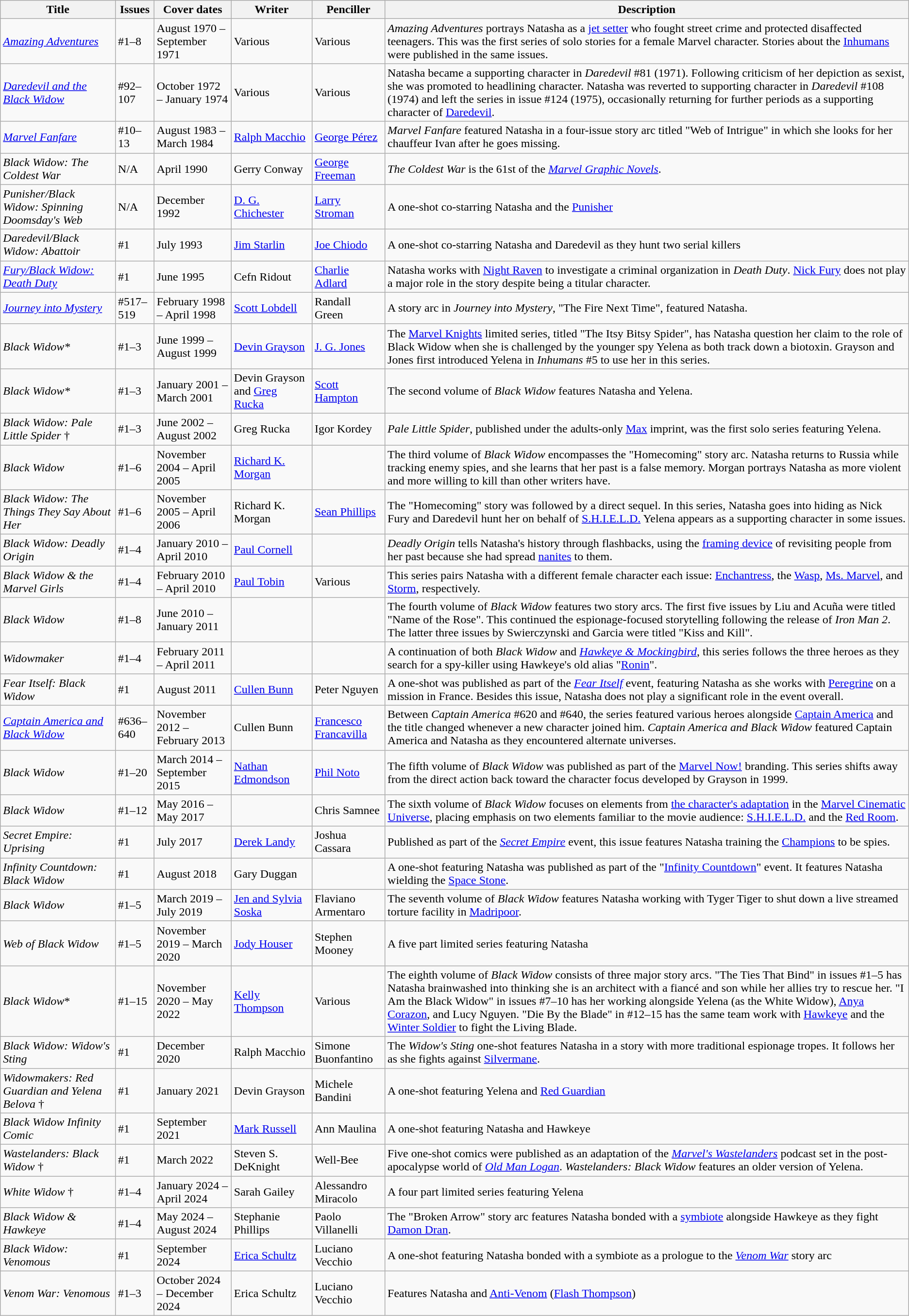<table class="wikitable">
<tr>
<th>Title</th>
<th>Issues</th>
<th>Cover dates</th>
<th>Writer</th>
<th>Penciller</th>
<th>Description</th>
</tr>
<tr>
<td><em><a href='#'>Amazing Adventures</a></em></td>
<td>#1–8</td>
<td>August 1970 – September 1971</td>
<td>Various</td>
<td>Various</td>
<td><em>Amazing Adventures</em> portrays Natasha as a <a href='#'>jet setter</a> who fought street crime and protected disaffected teenagers. This was the first series of solo stories for a female Marvel character. Stories about the <a href='#'>Inhumans</a> were published in the same issues.</td>
</tr>
<tr>
<td><em><a href='#'>Daredevil and the Black Widow</a></em></td>
<td>#92–107</td>
<td>October 1972 – January 1974</td>
<td>Various</td>
<td>Various</td>
<td>Natasha became a supporting character in <em>Daredevil</em> #81 (1971). Following criticism of her depiction as sexist, she was promoted to headlining character. Natasha was reverted to supporting character in <em>Daredevil</em> #108 (1974) and left the series in issue #124 (1975), occasionally returning for further periods as a supporting character of <a href='#'>Daredevil</a>.</td>
</tr>
<tr>
<td><em><a href='#'>Marvel Fanfare</a></em></td>
<td>#10–13</td>
<td>August 1983 – March 1984</td>
<td><a href='#'>Ralph Macchio</a></td>
<td><a href='#'>George Pérez</a></td>
<td><em>Marvel Fanfare</em> featured Natasha in a four-issue story arc titled "Web of Intrigue" in which she looks for her chauffeur Ivan after he goes missing.</td>
</tr>
<tr>
<td><em>Black Widow: The Coldest War</em></td>
<td>N/A</td>
<td>April 1990</td>
<td>Gerry Conway</td>
<td><a href='#'>George Freeman</a></td>
<td><em>The Coldest War</em> is the 61st of the <em><a href='#'>Marvel Graphic Novels</a></em>.</td>
</tr>
<tr>
<td><em>Punisher/Black Widow: Spinning Doomsday's Web</em></td>
<td>N/A</td>
<td>December 1992</td>
<td><a href='#'>D. G. Chichester</a></td>
<td><a href='#'>Larry Stroman</a></td>
<td>A one-shot co-starring Natasha and the <a href='#'>Punisher</a></td>
</tr>
<tr>
<td><em>Daredevil/Black Widow: Abattoir</em></td>
<td>#1</td>
<td>July 1993</td>
<td><a href='#'>Jim Starlin</a></td>
<td><a href='#'>Joe Chiodo</a></td>
<td>A one-shot co-starring Natasha and Daredevil as they hunt two serial killers</td>
</tr>
<tr>
<td><em><a href='#'>Fury/Black Widow: Death Duty</a></em></td>
<td>#1</td>
<td>June 1995</td>
<td>Cefn Ridout</td>
<td><a href='#'>Charlie Adlard</a></td>
<td>Natasha works with <a href='#'>Night Raven</a> to investigate a criminal organization in <em>Death Duty</em>. <a href='#'>Nick Fury</a> does not play a major role in the story despite being a titular character.</td>
</tr>
<tr>
<td><em><a href='#'>Journey into Mystery</a></em></td>
<td>#517–519</td>
<td>February 1998 – April 1998</td>
<td><a href='#'>Scott Lobdell</a></td>
<td>Randall Green</td>
<td>A story arc in <em>Journey into Mystery</em>, "The Fire Next Time", featured Natasha.</td>
</tr>
<tr>
<td><em>Black Widow*</em></td>
<td>#1–3</td>
<td>June 1999 – August 1999</td>
<td><a href='#'>Devin Grayson</a></td>
<td><a href='#'>J. G. Jones</a></td>
<td>The <a href='#'>Marvel Knights</a> limited series, titled "The Itsy Bitsy Spider", has Natasha question her claim to the role of Black Widow when she is challenged by the younger spy Yelena as both track down a biotoxin. Grayson and Jones first introduced Yelena in <em>Inhumans</em> #5 to use her in this series.</td>
</tr>
<tr>
<td><em>Black Widow*</em></td>
<td>#1–3</td>
<td>January 2001 – March 2001</td>
<td>Devin Grayson and <a href='#'>Greg Rucka</a></td>
<td><a href='#'>Scott Hampton</a></td>
<td>The second volume of <em>Black Widow</em> features Natasha and Yelena.</td>
</tr>
<tr>
<td><em>Black Widow: Pale Little Spider</em> †</td>
<td>#1–3</td>
<td>June 2002 – August 2002</td>
<td>Greg Rucka</td>
<td>Igor Kordey</td>
<td><em>Pale Little Spider</em>, published under the adults-only <a href='#'>Max</a> imprint, was the first solo series featuring Yelena.</td>
</tr>
<tr>
<td><em>Black Widow</em></td>
<td>#1–6</td>
<td>November 2004 – April 2005</td>
<td><a href='#'>Richard K. Morgan</a></td>
<td></td>
<td>The third volume of <em>Black Widow</em> encompasses the "Homecoming" story arc. Natasha returns to Russia while tracking enemy spies, and she learns that her past is a false memory. Morgan portrays Natasha as more violent and more willing to kill than other writers have.</td>
</tr>
<tr>
<td><em>Black Widow: The Things They Say About Her</em></td>
<td>#1–6</td>
<td>November 2005 – April 2006</td>
<td>Richard K. Morgan</td>
<td><a href='#'>Sean Phillips</a></td>
<td>The "Homecoming" story was followed by a direct sequel. In this series, Natasha goes into hiding as Nick Fury and Daredevil hunt her on behalf of <a href='#'>S.H.I.E.L.D.</a> Yelena appears as a supporting character in some issues.</td>
</tr>
<tr>
<td><em>Black Widow: Deadly Origin</em></td>
<td>#1–4</td>
<td>January 2010 – April 2010</td>
<td><a href='#'>Paul Cornell</a></td>
<td></td>
<td><em>Deadly Origin</em> tells Natasha's history through flashbacks, using the <a href='#'>framing device</a> of revisiting people from her past because she had spread <a href='#'>nanites</a> to them.</td>
</tr>
<tr>
<td><em>Black Widow & the Marvel Girls</em></td>
<td>#1–4</td>
<td>February 2010 – April 2010</td>
<td><a href='#'>Paul Tobin</a></td>
<td>Various</td>
<td>This series pairs Natasha with a different female character each issue: <a href='#'>Enchantress</a>, the <a href='#'>Wasp</a>, <a href='#'>Ms. Marvel</a>, and <a href='#'>Storm</a>, respectively.</td>
</tr>
<tr>
<td><em>Black Widow</em></td>
<td>#1–8</td>
<td>June 2010 – January 2011</td>
<td></td>
<td></td>
<td>The fourth volume of <em>Black Widow</em> features two story arcs. The first five issues by Liu and Acuña were titled "Name of the Rose". This continued the espionage-focused storytelling following the release of <em>Iron Man 2</em>. The latter three issues by Swierczynski and Garcia were titled "Kiss and Kill".</td>
</tr>
<tr>
<td><em>Widowmaker</em></td>
<td>#1–4</td>
<td>February 2011 – April 2011</td>
<td></td>
<td></td>
<td>A continuation of both <em>Black Widow</em> and <em><a href='#'>Hawkeye & Mockingbird</a></em>, this series follows the three heroes as they search for a spy-killer using Hawkeye's old alias "<a href='#'>Ronin</a>".</td>
</tr>
<tr>
<td><em>Fear Itself: Black Widow</em></td>
<td>#1</td>
<td>August 2011</td>
<td><a href='#'>Cullen Bunn</a></td>
<td>Peter Nguyen</td>
<td>A one-shot was published as part of the <em><a href='#'>Fear Itself</a></em> event, featuring Natasha as she works with <a href='#'>Peregrine</a> on a mission in France. Besides this issue, Natasha does not play a significant role in the event overall.</td>
</tr>
<tr>
<td><em><a href='#'>Captain America and Black Widow</a></em></td>
<td>#636–640</td>
<td>November 2012 – February 2013</td>
<td>Cullen Bunn</td>
<td><a href='#'>Francesco Francavilla</a></td>
<td>Between <em>Captain America</em> #620 and #640, the series featured various heroes alongside <a href='#'>Captain America</a> and the title changed whenever a new character joined him. <em>Captain America and Black Widow</em> featured Captain America and Natasha as they encountered alternate universes.</td>
</tr>
<tr>
<td><em>Black Widow</em></td>
<td>#1–20</td>
<td>March 2014 – September 2015</td>
<td><a href='#'>Nathan Edmondson</a></td>
<td><a href='#'>Phil Noto</a></td>
<td>The fifth volume of <em>Black Widow</em> was published as part of the <a href='#'>Marvel Now!</a> branding. This series shifts away from the direct action back toward the character focus developed by Grayson in 1999.</td>
</tr>
<tr>
<td><em>Black Widow</em></td>
<td>#1–12</td>
<td>May 2016 – May 2017</td>
<td></td>
<td>Chris Samnee</td>
<td>The sixth volume of <em>Black Widow</em> focuses on elements from <a href='#'>the character's adaptation</a> in the <a href='#'>Marvel Cinematic Universe</a>, placing emphasis on two elements familiar to the movie audience: <a href='#'>S.H.I.E.L.D.</a> and the <a href='#'>Red Room</a>.</td>
</tr>
<tr>
<td><em>Secret Empire: Uprising</em></td>
<td>#1</td>
<td>July 2017</td>
<td><a href='#'>Derek Landy</a></td>
<td>Joshua Cassara</td>
<td>Published as part of the <em><a href='#'>Secret Empire</a></em> event, this issue features Natasha training the <a href='#'>Champions</a> to be spies.</td>
</tr>
<tr>
<td><em>Infinity Countdown: Black Widow</em></td>
<td>#1</td>
<td>August 2018</td>
<td>Gary Duggan</td>
<td></td>
<td>A one-shot featuring Natasha was published as part of the "<a href='#'>Infinity Countdown</a>" event. It features Natasha wielding the <a href='#'>Space Stone</a>.</td>
</tr>
<tr>
<td><em>Black Widow</em></td>
<td>#1–5</td>
<td>March 2019 – July 2019</td>
<td><a href='#'>Jen and Sylvia Soska</a></td>
<td>Flaviano Armentaro</td>
<td>The seventh volume of <em>Black Widow</em> features Natasha working with Tyger Tiger to shut down a live streamed torture facility in <a href='#'>Madripoor</a>.</td>
</tr>
<tr>
<td><em>Web of Black Widow</em></td>
<td>#1–5</td>
<td>November 2019 – March 2020</td>
<td><a href='#'>Jody Houser</a></td>
<td>Stephen Mooney</td>
<td>A five part limited series featuring Natasha</td>
</tr>
<tr>
<td><em>Black Widow</em>*</td>
<td>#1–15</td>
<td>November 2020 – May 2022</td>
<td><a href='#'>Kelly Thompson</a></td>
<td>Various</td>
<td>The eighth volume of <em>Black Widow</em> consists of three major story arcs. "The Ties That Bind" in issues #1–5 has Natasha brainwashed into thinking she is an architect with a fiancé and son while her allies try to rescue her. "I Am the Black Widow" in issues #7–10 has her working alongside Yelena (as the White Widow), <a href='#'>Anya Corazon</a>, and Lucy Nguyen. "Die By the Blade" in #12–15 has the same team work with <a href='#'>Hawkeye</a> and the <a href='#'>Winter Soldier</a> to fight the Living Blade.</td>
</tr>
<tr>
<td><em>Black Widow: Widow's Sting</em></td>
<td>#1</td>
<td>December 2020</td>
<td>Ralph Macchio</td>
<td>Simone Buonfantino</td>
<td>The <em>Widow's Sting</em> one-shot features Natasha in a story with more traditional espionage tropes. It follows her as she fights against <a href='#'>Silvermane</a>.</td>
</tr>
<tr>
<td><em>Widowmakers: Red Guardian and Yelena Belova</em> †</td>
<td>#1</td>
<td>January 2021</td>
<td>Devin Grayson</td>
<td>Michele Bandini</td>
<td>A one-shot featuring Yelena and <a href='#'>Red Guardian</a></td>
</tr>
<tr>
<td><em>Black Widow Infinity Comic</em></td>
<td>#1</td>
<td>September 2021</td>
<td><a href='#'>Mark Russell</a></td>
<td>Ann Maulina</td>
<td>A one-shot featuring Natasha and Hawkeye</td>
</tr>
<tr>
<td><em>Wastelanders: Black Widow</em> †</td>
<td>#1</td>
<td>March 2022</td>
<td>Steven S. DeKnight</td>
<td>Well-Bee</td>
<td>Five one-shot comics were published as an adaptation of the <em><a href='#'>Marvel's Wastelanders</a></em> podcast set in the post-apocalypse world of <em><a href='#'>Old Man Logan</a></em>. <em>Wastelanders: Black Widow</em> features an older version of Yelena.</td>
</tr>
<tr>
<td><em>White Widow</em> †</td>
<td>#1–4</td>
<td>January 2024 – April 2024</td>
<td>Sarah Gailey</td>
<td>Alessandro Miracolo</td>
<td>A four part limited series featuring Yelena</td>
</tr>
<tr>
<td><em>Black Widow & Hawkeye</em></td>
<td>#1–4</td>
<td>May 2024 – August 2024</td>
<td>Stephanie Phillips</td>
<td>Paolo Villanelli</td>
<td>The "Broken Arrow" story arc features Natasha bonded with a <a href='#'>symbiote</a> alongside Hawkeye as they fight <a href='#'>Damon Dran</a>.</td>
</tr>
<tr>
<td><em>Black Widow: Venomous</em></td>
<td>#1</td>
<td>September 2024</td>
<td><a href='#'>Erica Schultz</a></td>
<td>Luciano Vecchio</td>
<td>A one-shot featuring Natasha bonded with a symbiote as a prologue to the <em><a href='#'>Venom War</a></em> story arc</td>
</tr>
<tr>
<td><em>Venom War: Venomous</em></td>
<td>#1–3</td>
<td>October 2024 – December 2024</td>
<td>Erica Schultz</td>
<td>Luciano Vecchio</td>
<td>Features Natasha and <a href='#'>Anti-Venom</a> (<a href='#'>Flash Thompson</a>)</td>
</tr>
</table>
